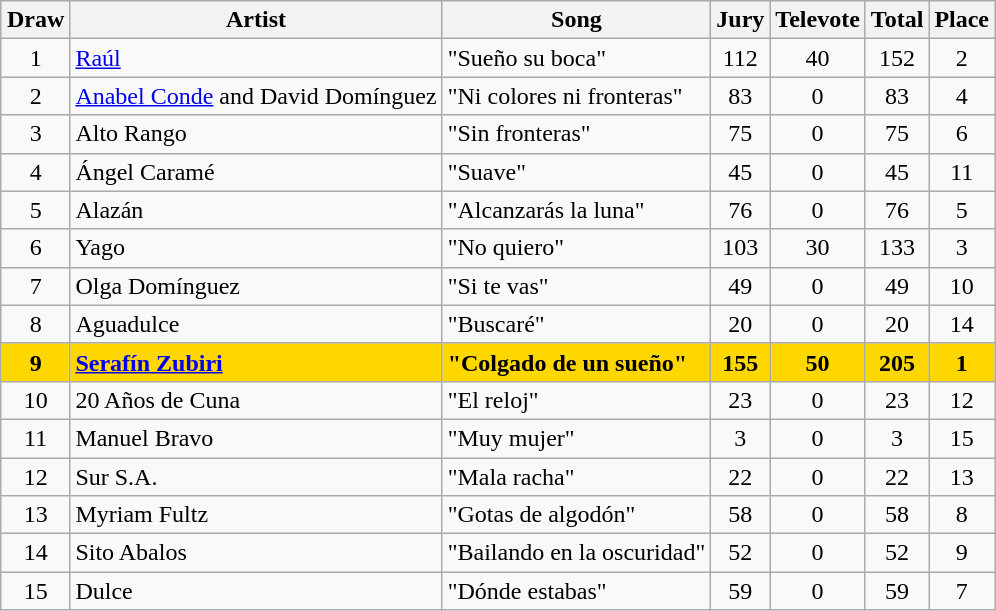<table class="sortable wikitable" style="margin: 1em auto 1em auto; text-align:center">
<tr>
<th>Draw</th>
<th>Artist</th>
<th>Song</th>
<th>Jury</th>
<th>Televote</th>
<th>Total</th>
<th>Place</th>
</tr>
<tr>
<td>1</td>
<td align="left"><a href='#'>Raúl</a></td>
<td align="left">"Sueño su boca"</td>
<td>112</td>
<td>40</td>
<td>152</td>
<td>2</td>
</tr>
<tr>
<td>2</td>
<td align="left"><a href='#'>Anabel Conde</a> and David Domínguez</td>
<td align="left">"Ni colores ni fronteras"</td>
<td>83</td>
<td>0</td>
<td>83</td>
<td>4</td>
</tr>
<tr>
<td>3</td>
<td align="left">Alto Rango</td>
<td align="left">"Sin fronteras"</td>
<td>75</td>
<td>0</td>
<td>75</td>
<td>6</td>
</tr>
<tr>
<td>4</td>
<td align="left">Ángel Caramé</td>
<td align="left">"Suave"</td>
<td>45</td>
<td>0</td>
<td>45</td>
<td>11</td>
</tr>
<tr>
<td>5</td>
<td align="left">Alazán</td>
<td align="left">"Alcanzarás la luna"</td>
<td>76</td>
<td>0</td>
<td>76</td>
<td>5</td>
</tr>
<tr>
<td>6</td>
<td align="left">Yago</td>
<td align="left">"No quiero"</td>
<td>103</td>
<td>30</td>
<td>133</td>
<td>3</td>
</tr>
<tr>
<td>7</td>
<td align="left">Olga Domínguez</td>
<td align="left">"Si te vas"</td>
<td>49</td>
<td>0</td>
<td>49</td>
<td>10</td>
</tr>
<tr>
<td>8</td>
<td align="left">Aguadulce</td>
<td align="left">"Buscaré"</td>
<td>20</td>
<td>0</td>
<td>20</td>
<td>14</td>
</tr>
<tr style="font-weight:bold; background:gold;">
<td>9</td>
<td align="left"><a href='#'>Serafín Zubiri</a></td>
<td align="left">"Colgado de un sueño"</td>
<td>155</td>
<td>50</td>
<td>205</td>
<td>1</td>
</tr>
<tr>
<td>10</td>
<td align="left">20 Años de Cuna</td>
<td align="left">"El reloj"</td>
<td>23</td>
<td>0</td>
<td>23</td>
<td>12</td>
</tr>
<tr>
<td>11</td>
<td align="left">Manuel Bravo</td>
<td align="left">"Muy mujer"</td>
<td>3</td>
<td>0</td>
<td>3</td>
<td>15</td>
</tr>
<tr>
<td>12</td>
<td align="left">Sur S.A.</td>
<td align="left">"Mala racha"</td>
<td>22</td>
<td>0</td>
<td>22</td>
<td>13</td>
</tr>
<tr>
<td>13</td>
<td align="left">Myriam Fultz</td>
<td align="left">"Gotas de algodón"</td>
<td>58</td>
<td>0</td>
<td>58</td>
<td>8</td>
</tr>
<tr>
<td>14</td>
<td align="left">Sito Abalos</td>
<td align="left">"Bailando en la oscuridad"</td>
<td>52</td>
<td>0</td>
<td>52</td>
<td>9</td>
</tr>
<tr>
<td>15</td>
<td align="left">Dulce</td>
<td align="left">"Dónde estabas"</td>
<td>59</td>
<td>0</td>
<td>59</td>
<td>7</td>
</tr>
</table>
